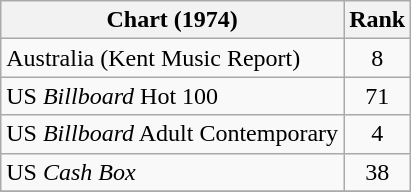<table class="wikitable sortable">
<tr>
<th>Chart (1974)</th>
<th style="text-align:center;">Rank</th>
</tr>
<tr>
<td>Australia (Kent Music Report)</td>
<td style="text-align:center;">8</td>
</tr>
<tr>
<td>US <em>Billboard</em> Hot 100</td>
<td style="text-align:center;">71</td>
</tr>
<tr>
<td>US <em>Billboard</em> Adult Contemporary</td>
<td style="text-align:center;">4</td>
</tr>
<tr>
<td>US <em>Cash Box</em> </td>
<td style="text-align:center;">38</td>
</tr>
<tr>
</tr>
</table>
